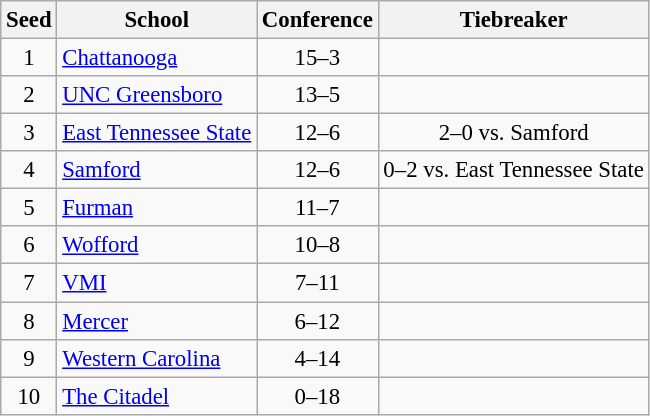<table class="wikitable" style="white-space:nowrap; font-size:95%;text-align:center">
<tr>
<th>Seed</th>
<th>School</th>
<th>Conference</th>
<th>Tiebreaker</th>
</tr>
<tr>
<td>1</td>
<td align="left"><a href='#'>Chattanooga</a></td>
<td>15–3</td>
<td></td>
</tr>
<tr>
<td>2</td>
<td align="left"><a href='#'>UNC Greensboro</a></td>
<td>13–5</td>
<td></td>
</tr>
<tr>
<td>3</td>
<td align="left"><a href='#'>East Tennessee State</a></td>
<td>12–6</td>
<td>2–0 vs. Samford</td>
</tr>
<tr>
<td>4</td>
<td align="left"><a href='#'>Samford</a></td>
<td>12–6</td>
<td>0–2 vs. East Tennessee State</td>
</tr>
<tr>
<td>5</td>
<td align="left"><a href='#'>Furman</a></td>
<td>11–7</td>
<td></td>
</tr>
<tr>
<td>6</td>
<td align="left"><a href='#'>Wofford</a></td>
<td>10–8</td>
<td></td>
</tr>
<tr>
<td>7</td>
<td align="left"><a href='#'>VMI</a></td>
<td>7–11</td>
<td></td>
</tr>
<tr>
<td>8</td>
<td align="left"><a href='#'>Mercer</a></td>
<td>6–12</td>
<td></td>
</tr>
<tr>
<td>9</td>
<td align="left"><a href='#'>Western Carolina</a></td>
<td>4–14</td>
<td></td>
</tr>
<tr>
<td>10</td>
<td align="left"><a href='#'>The Citadel</a></td>
<td>0–18</td>
<td></td>
</tr>
</table>
